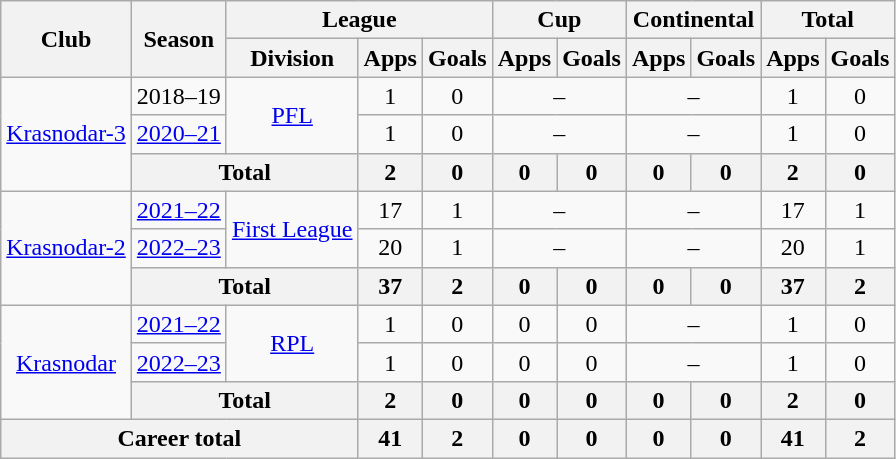<table class="wikitable" style="text-align: center;">
<tr>
<th rowspan=2>Club</th>
<th rowspan=2>Season</th>
<th colspan=3>League</th>
<th colspan=2>Cup</th>
<th colspan=2>Continental</th>
<th colspan=2>Total</th>
</tr>
<tr>
<th>Division</th>
<th>Apps</th>
<th>Goals</th>
<th>Apps</th>
<th>Goals</th>
<th>Apps</th>
<th>Goals</th>
<th>Apps</th>
<th>Goals</th>
</tr>
<tr>
<td rowspan="3"><a href='#'>Krasnodar-3</a></td>
<td>2018–19</td>
<td rowspan="2"><a href='#'>PFL</a></td>
<td>1</td>
<td>0</td>
<td colspan=2>–</td>
<td colspan=2>–</td>
<td>1</td>
<td>0</td>
</tr>
<tr>
<td><a href='#'>2020–21</a></td>
<td>1</td>
<td>0</td>
<td colspan=2>–</td>
<td colspan=2>–</td>
<td>1</td>
<td>0</td>
</tr>
<tr>
<th colspan=2>Total</th>
<th>2</th>
<th>0</th>
<th>0</th>
<th>0</th>
<th>0</th>
<th>0</th>
<th>2</th>
<th>0</th>
</tr>
<tr>
<td rowspan="3"><a href='#'>Krasnodar-2</a></td>
<td><a href='#'>2021–22</a></td>
<td rowspan="2"><a href='#'>First League</a></td>
<td>17</td>
<td>1</td>
<td colspan=2>–</td>
<td colspan=2>–</td>
<td>17</td>
<td>1</td>
</tr>
<tr>
<td><a href='#'>2022–23</a></td>
<td>20</td>
<td>1</td>
<td colspan=2>–</td>
<td colspan=2>–</td>
<td>20</td>
<td>1</td>
</tr>
<tr>
<th colspan=2>Total</th>
<th>37</th>
<th>2</th>
<th>0</th>
<th>0</th>
<th>0</th>
<th>0</th>
<th>37</th>
<th>2</th>
</tr>
<tr>
<td rowspan="3"><a href='#'>Krasnodar</a></td>
<td><a href='#'>2021–22</a></td>
<td rowspan="2"><a href='#'>RPL</a></td>
<td>1</td>
<td>0</td>
<td>0</td>
<td>0</td>
<td colspan=2>–</td>
<td>1</td>
<td>0</td>
</tr>
<tr>
<td><a href='#'>2022–23</a></td>
<td>1</td>
<td>0</td>
<td>0</td>
<td>0</td>
<td colspan=2>–</td>
<td>1</td>
<td>0</td>
</tr>
<tr>
<th colspan=2>Total</th>
<th>2</th>
<th>0</th>
<th>0</th>
<th>0</th>
<th>0</th>
<th>0</th>
<th>2</th>
<th>0</th>
</tr>
<tr>
<th colspan=3>Career total</th>
<th>41</th>
<th>2</th>
<th>0</th>
<th>0</th>
<th>0</th>
<th>0</th>
<th>41</th>
<th>2</th>
</tr>
</table>
